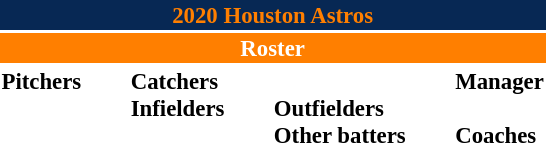<table class="toccolours" style="font-size: 95%;">
<tr>
<th colspan="10" style="background:#072854; color:#FF7F00; text-align:center;">2020 Houston Astros</th>
</tr>
<tr>
<td colspan="10" style="background:#FF7F00; color:white; text-align:center;"><strong>Roster</strong></td>
</tr>
<tr>
<td valign="top"><strong>Pitchers</strong><br>
























</td>
<td style="width:25px;"></td>
<td valign="top"><strong>Catchers</strong><br>


<strong>Infielders</strong>







</td>
<td style="width:25px;"></td>
<td valign="top"><br><strong>Outfielders</strong>




<br><strong>Other batters</strong>
</td>
<td style="width:25px;"></td>
<td valign="top"><strong>Manager</strong><br><br><strong>Coaches</strong>
 
  
 
    
 
 
 
 
 
 </td>
</tr>
</table>
